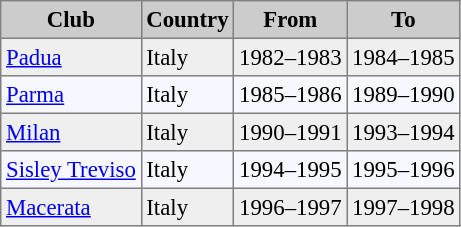<table bgcolor="#f7f8ff" cellpadding="3" cellspacing="0" border="1" style="font-size: 95%; border: gray solid 1px; border-collapse: collapse;">
<tr bgcolor="#CCCCCC">
<td align="center"><strong>Club</strong></td>
<td align="center"><strong>Country</strong></td>
<td align="center"><strong>From</strong></td>
<td align="center"><strong>To</strong></td>
</tr>
<tr bgcolor="#EFEFEF" align=left>
<td><a href='#'>Padua</a></td>
<td>Italy</td>
<td>1982–1983</td>
<td>1984–1985</td>
</tr>
<tr align=left>
<td><a href='#'>Parma</a></td>
<td>Italy</td>
<td>1985–1986</td>
<td>1989–1990</td>
</tr>
<tr bgcolor="#EFEFEF" align="left">
<td><a href='#'>Milan</a></td>
<td>Italy</td>
<td>1990–1991</td>
<td>1993–1994</td>
</tr>
<tr align="left">
<td><a href='#'>Sisley Treviso</a></td>
<td>Italy</td>
<td>1994–1995</td>
<td>1995–1996</td>
</tr>
<tr bgcolor="#EFEFEF" align=left>
<td><a href='#'>Macerata</a></td>
<td>Italy</td>
<td>1996–1997</td>
<td>1997–1998</td>
</tr>
</table>
